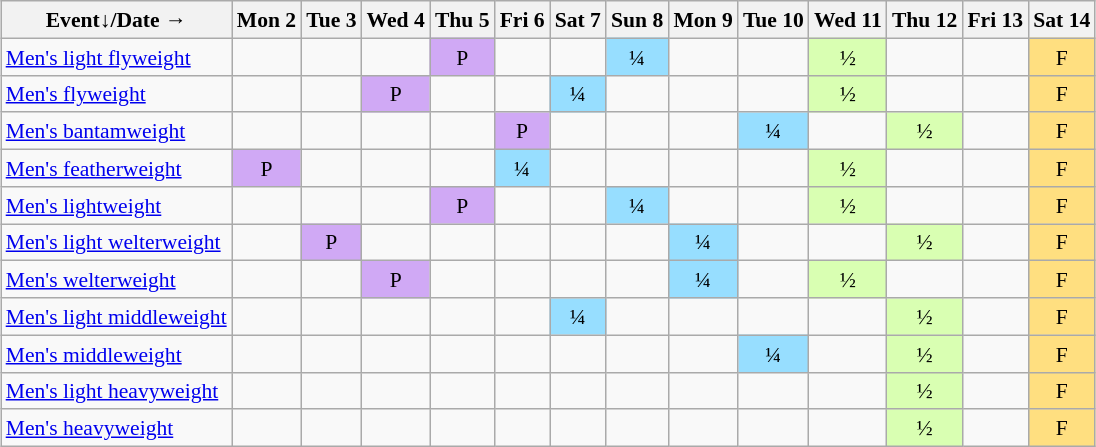<table class="wikitable" style="margin:0.5em auto; font-size:90%; line-height:1.25em;">
<tr style="text-align:center;">
<th>Event↓/Date →</th>
<th>Mon 2</th>
<th>Tue 3</th>
<th>Wed 4</th>
<th>Thu 5</th>
<th>Fri 6</th>
<th>Sat 7</th>
<th>Sun 8</th>
<th>Mon 9</th>
<th>Tue 10</th>
<th>Wed 11</th>
<th>Thu 12</th>
<th>Fri 13</th>
<th>Sat 14</th>
</tr>
<tr style="text-align:center;">
<td style="text-align:left;"><a href='#'>Men's light flyweight</a></td>
<td></td>
<td></td>
<td></td>
<td style="background-color:#D0A9F5;">P</td>
<td></td>
<td></td>
<td style="background-color:#97DEFF;">¼</td>
<td></td>
<td></td>
<td style="background-color:#D9FFB2;">½</td>
<td></td>
<td></td>
<td style="background-color:#FFDF80;">F</td>
</tr>
<tr style="text-align:center;">
<td style="text-align:left;"><a href='#'>Men's flyweight</a></td>
<td></td>
<td></td>
<td style="background-color:#D0A9F5;">P</td>
<td></td>
<td></td>
<td style="background-color:#97DEFF;">¼</td>
<td></td>
<td></td>
<td></td>
<td style="background-color:#D9FFB2;">½</td>
<td></td>
<td></td>
<td style="background-color:#FFDF80;">F</td>
</tr>
<tr style="text-align:center;">
<td style="text-align:left;"><a href='#'>Men's bantamweight</a></td>
<td></td>
<td></td>
<td></td>
<td></td>
<td style="background-color:#D0A9F5;">P</td>
<td></td>
<td></td>
<td></td>
<td style="background-color:#97DEFF;">¼</td>
<td></td>
<td style="background-color:#D9FFB2;">½</td>
<td></td>
<td style="background-color:#FFDF80;">F</td>
</tr>
<tr style="text-align:center;">
<td style="text-align:left;"><a href='#'>Men's featherweight</a></td>
<td style="background-color:#D0A9F5;">P</td>
<td></td>
<td></td>
<td></td>
<td style="background-color:#97DEFF;">¼</td>
<td></td>
<td></td>
<td></td>
<td></td>
<td style="background-color:#D9FFB2;">½</td>
<td></td>
<td></td>
<td style="background-color:#FFDF80;">F</td>
</tr>
<tr style="text-align:center;">
<td style="text-align:left;"><a href='#'>Men's lightweight</a></td>
<td></td>
<td></td>
<td></td>
<td style="background-color:#D0A9F5;">P</td>
<td></td>
<td></td>
<td style="background-color:#97DEFF;">¼</td>
<td></td>
<td></td>
<td style="background-color:#D9FFB2;">½</td>
<td></td>
<td></td>
<td style="background-color:#FFDF80;">F</td>
</tr>
<tr style="text-align:center;">
<td style="text-align:left;"><a href='#'>Men's light welterweight</a></td>
<td></td>
<td style="background-color:#D0A9F5;">P</td>
<td></td>
<td></td>
<td></td>
<td></td>
<td></td>
<td style="background-color:#97DEFF;">¼</td>
<td></td>
<td></td>
<td style="background-color:#D9FFB2;">½</td>
<td></td>
<td style="background-color:#FFDF80;">F</td>
</tr>
<tr style="text-align:center;">
<td style="text-align:left;"><a href='#'>Men's welterweight</a></td>
<td></td>
<td></td>
<td style="background-color:#D0A9F5;">P</td>
<td></td>
<td></td>
<td></td>
<td></td>
<td style="background-color:#97DEFF;">¼</td>
<td></td>
<td style="background-color:#D9FFB2;">½</td>
<td></td>
<td></td>
<td style="background-color:#FFDF80;">F</td>
</tr>
<tr style="text-align:center;">
<td style="text-align:left;"><a href='#'>Men's light middleweight</a></td>
<td></td>
<td></td>
<td></td>
<td></td>
<td></td>
<td style="background-color:#97DEFF;">¼</td>
<td></td>
<td></td>
<td></td>
<td></td>
<td style="background-color:#D9FFB2;">½</td>
<td></td>
<td style="background-color:#FFDF80;">F</td>
</tr>
<tr style="text-align:center;">
<td style="text-align:left;"><a href='#'>Men's middleweight</a></td>
<td></td>
<td></td>
<td></td>
<td></td>
<td></td>
<td></td>
<td></td>
<td></td>
<td style="background-color:#97DEFF;">¼</td>
<td></td>
<td style="background-color:#D9FFB2;">½</td>
<td></td>
<td style="background-color:#FFDF80;">F</td>
</tr>
<tr style="text-align:center;">
<td style="text-align:left;"><a href='#'>Men's light heavyweight</a></td>
<td></td>
<td></td>
<td></td>
<td></td>
<td></td>
<td></td>
<td></td>
<td></td>
<td></td>
<td></td>
<td style="background-color:#D9FFB2;">½</td>
<td></td>
<td style="background-color:#FFDF80;">F</td>
</tr>
<tr style="text-align:center;">
<td style="text-align:left;"><a href='#'>Men's heavyweight</a></td>
<td></td>
<td></td>
<td></td>
<td></td>
<td></td>
<td></td>
<td></td>
<td></td>
<td></td>
<td></td>
<td style="background-color:#D9FFB2;">½</td>
<td></td>
<td style="background-color:#FFDF80;">F</td>
</tr>
</table>
